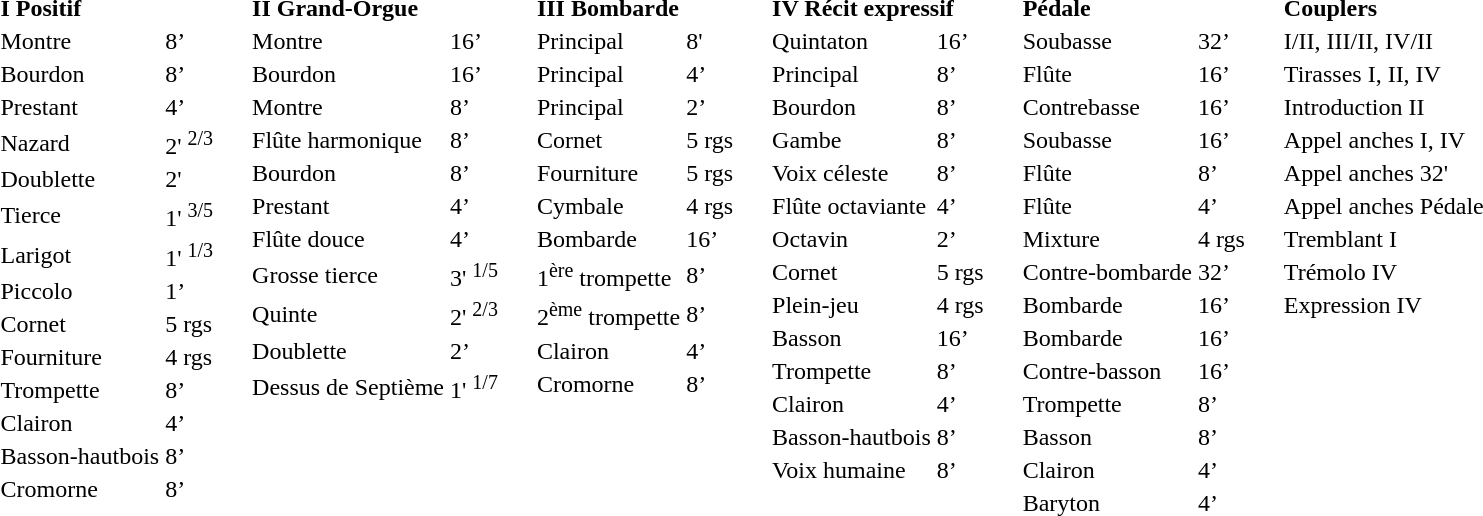<table border="0" cellspacing="0" cellpadding="10" style="border-collapse:collapse;">
<tr>
<td style="vertical-align:top"><br><table border="0">
<tr>
<td colspan=2><strong>I Positif</strong><br></td>
</tr>
<tr>
<td>Montre</td>
<td>8’</td>
</tr>
<tr>
<td>Bourdon</td>
<td>8’</td>
</tr>
<tr>
<td>Prestant</td>
<td>4’</td>
</tr>
<tr>
<td>Nazard</td>
<td>2' <sup>2/3</sup></td>
</tr>
<tr>
<td>Doublette</td>
<td>2'</td>
</tr>
<tr>
<td>Tierce</td>
<td>1' <sup>3/5</sup></td>
</tr>
<tr>
<td>Larigot</td>
<td>1' <sup>1/3</sup></td>
</tr>
<tr>
<td>Piccolo</td>
<td>1’</td>
</tr>
<tr>
<td>Cornet</td>
<td>5 rgs</td>
</tr>
<tr>
<td>Fourniture</td>
<td>4 rgs</td>
</tr>
<tr>
<td>Trompette</td>
<td>8’</td>
</tr>
<tr>
<td>Clairon</td>
<td>4’</td>
</tr>
<tr>
<td>Basson-hautbois</td>
<td>8’</td>
</tr>
<tr>
<td>Cromorne</td>
<td>8’</td>
</tr>
</table>
</td>
<td style="vertical-align:top"><br><table border="0">
<tr>
<td colspan=2><strong>II Grand-Orgue</strong><br></td>
</tr>
<tr>
<td>Montre</td>
<td>16’</td>
</tr>
<tr>
<td>Bourdon</td>
<td>16’</td>
</tr>
<tr>
<td>Montre</td>
<td>8’</td>
</tr>
<tr>
<td>Flûte harmonique</td>
<td>8’</td>
</tr>
<tr>
<td>Bourdon</td>
<td>8’</td>
</tr>
<tr>
<td>Prestant</td>
<td>4’</td>
</tr>
<tr>
<td>Flûte douce</td>
<td>4’</td>
</tr>
<tr>
<td>Grosse tierce</td>
<td>3' <sup>1/5</sup></td>
</tr>
<tr>
<td>Quinte</td>
<td>2' <sup>2/3</sup></td>
</tr>
<tr>
<td>Doublette</td>
<td>2’</td>
</tr>
<tr>
<td>Dessus de Septième</td>
<td>1' <sup>1/7</sup></td>
</tr>
</table>
</td>
<td style="vertical-align:top"><br><table border="0">
<tr>
<td colspan=2><strong>III Bombarde</strong><br></td>
</tr>
<tr>
<td>Principal</td>
<td>8'</td>
</tr>
<tr>
<td>Principal</td>
<td>4’</td>
</tr>
<tr>
<td>Principal</td>
<td>2’</td>
</tr>
<tr>
<td>Cornet</td>
<td>5 rgs</td>
</tr>
<tr>
<td>Fourniture</td>
<td>5 rgs</td>
</tr>
<tr>
<td>Cymbale</td>
<td>4 rgs</td>
</tr>
<tr>
<td>Bombarde</td>
<td>16’</td>
</tr>
<tr>
<td>1<sup>ère</sup> trompette</td>
<td>8’</td>
</tr>
<tr>
<td>2<sup>ème</sup> trompette</td>
<td>8’</td>
</tr>
<tr>
<td>Clairon</td>
<td>4’</td>
</tr>
<tr>
<td>Cromorne</td>
<td>8’</td>
</tr>
</table>
</td>
<td style="vertical-align:top"><br><table border="0">
<tr>
<td colspan=2><strong>IV Récit expressif</strong><br></td>
</tr>
<tr>
<td>Quintaton</td>
<td>16’</td>
</tr>
<tr>
<td>Principal</td>
<td>8’</td>
</tr>
<tr>
<td>Bourdon</td>
<td>8’</td>
</tr>
<tr>
<td>Gambe</td>
<td>8’</td>
</tr>
<tr>
<td>Voix céleste</td>
<td>8’</td>
</tr>
<tr>
<td>Flûte octaviante</td>
<td>4’</td>
</tr>
<tr>
<td>Octavin</td>
<td>2’</td>
</tr>
<tr>
<td>Cornet</td>
<td>5 rgs</td>
</tr>
<tr>
<td>Plein-jeu</td>
<td>4 rgs</td>
</tr>
<tr>
<td>Basson</td>
<td>16’</td>
</tr>
<tr>
<td>Trompette</td>
<td>8’</td>
</tr>
<tr>
<td>Clairon</td>
<td>4’</td>
</tr>
<tr>
<td>Basson-hautbois</td>
<td>8’</td>
</tr>
<tr>
<td>Voix humaine</td>
<td>8’</td>
</tr>
</table>
</td>
<td style="vertical-align:top"><br><table border="0">
<tr>
<td colspan=2><strong>Pédale</strong><br></td>
</tr>
<tr>
<td>Soubasse</td>
<td>32’</td>
</tr>
<tr>
<td>Flûte</td>
<td>16’</td>
</tr>
<tr>
<td>Contrebasse</td>
<td>16’</td>
</tr>
<tr>
<td>Soubasse</td>
<td>16’</td>
</tr>
<tr>
<td>Flûte</td>
<td>8’</td>
</tr>
<tr>
<td>Flûte</td>
<td>4’</td>
</tr>
<tr>
<td>Mixture</td>
<td>4 rgs</td>
</tr>
<tr>
<td>Contre-bombarde</td>
<td>32’</td>
</tr>
<tr>
<td>Bombarde</td>
<td>16’</td>
</tr>
<tr>
<td>Bombarde</td>
<td>16’</td>
</tr>
<tr>
<td>Contre-basson</td>
<td>16’</td>
</tr>
<tr>
<td>Trompette</td>
<td>8’</td>
</tr>
<tr>
<td>Basson</td>
<td>8’</td>
</tr>
<tr>
<td>Clairon</td>
<td>4’</td>
</tr>
<tr>
<td>Baryton</td>
<td>4’</td>
</tr>
</table>
</td>
<td style="vertical-align:top"><br><table border="0">
<tr>
<td colspan=2><strong>Couplers</strong><br></td>
</tr>
<tr>
<td>I/II, III/II, IV/II</td>
</tr>
<tr>
<td>Tirasses I, II, IV</td>
</tr>
<tr>
<td>Introduction II</td>
</tr>
<tr>
<td>Appel anches I, IV</td>
</tr>
<tr>
<td>Appel anches 32'</td>
</tr>
<tr>
<td>Appel anches Pédale</td>
</tr>
<tr>
<td>Tremblant I</td>
</tr>
<tr>
<td>Trémolo IV</td>
</tr>
<tr>
<td>Expression IV</td>
</tr>
</table>
</td>
</tr>
</table>
